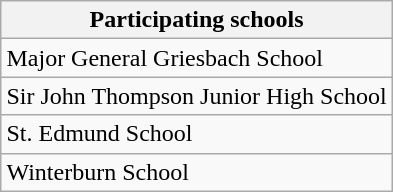<table class="wikitable" align=right>
<tr>
<th>Participating schools</th>
</tr>
<tr>
<td>Major General Griesbach School</td>
</tr>
<tr>
<td>Sir John Thompson Junior High School</td>
</tr>
<tr>
<td>St. Edmund School</td>
</tr>
<tr>
<td>Winterburn School</td>
</tr>
</table>
